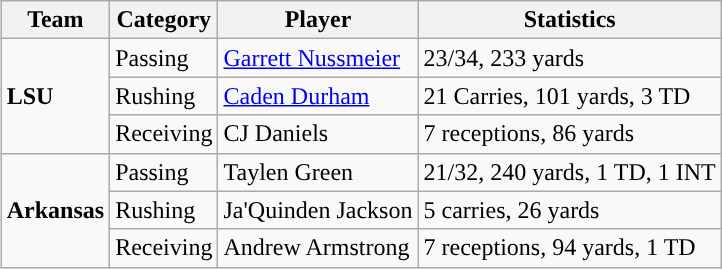<table class="wikitable" style="float: right;">
<tr>
<th>Team</th>
<th>Category</th>
<th>Player</th>
<th>Statistics</th>
</tr>
<tr>
<td rowspan=3><strong>LSU</strong></td>
<td>Passing</td>
<td><a href='#'>Garrett Nussmeier</a></td>
<td>23/34, 233 yards</td>
</tr>
<tr>
<td>Rushing</td>
<td><a href='#'>Caden Durham</a></td>
<td>21 Carries, 101 yards, 3 TD</td>
</tr>
<tr>
<td>Receiving</td>
<td>CJ Daniels</td>
<td>7 receptions, 86 yards</td>
</tr>
<tr>
<td rowspan=3><strong>Arkansas</strong></td>
<td>Passing</td>
<td>Taylen Green</td>
<td>21/32, 240 yards, 1 TD, 1 INT</td>
</tr>
<tr>
<td>Rushing</td>
<td>Ja'Quinden Jackson</td>
<td>5 carries, 26 yards</td>
</tr>
<tr>
<td>Receiving</td>
<td>Andrew Armstrong</td>
<td>7 receptions, 94 yards, 1 TD</td>
</tr>
</table>
